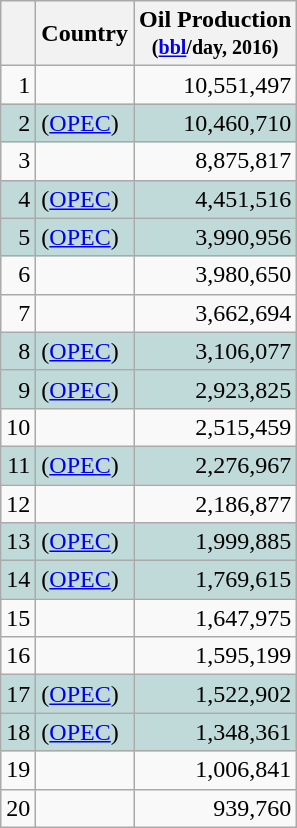<table class="wikitable sortable" style="text-align:right">
<tr>
<th></th>
<th>Country</th>
<th>Oil Production<br><small>(<a href='#'>bbl</a>/day, 2016)</small></th>
</tr>
<tr>
<td>1</td>
<td style="text-align:left;"></td>
<td>10,551,497</td>
</tr>
<tr style="background:#c0d9d9;">
<td>2</td>
<td style="text-align:left;"> (<a href='#'>OPEC</a>)</td>
<td>10,460,710</td>
</tr>
<tr>
<td>3</td>
<td style="text-align:left;"></td>
<td>8,875,817</td>
</tr>
<tr style="background:#c0d9d9;">
<td>4</td>
<td style="text-align:left;"> (<a href='#'>OPEC</a>)</td>
<td>4,451,516</td>
</tr>
<tr style="background:#c0d9d9;">
<td>5</td>
<td style="text-align:left;"> (<a href='#'>OPEC</a>)</td>
<td>3,990,956</td>
</tr>
<tr>
<td>6</td>
<td style="text-align:left;"></td>
<td>3,980,650</td>
</tr>
<tr>
<td>7</td>
<td style="text-align:left;"></td>
<td>3,662,694</td>
</tr>
<tr style="background:#c0d9d9;">
<td>8</td>
<td style="text-align:left;"> (<a href='#'>OPEC</a>)</td>
<td>3,106,077</td>
</tr>
<tr style="background:#c0d9d9;">
<td>9</td>
<td style="text-align:left;"> (<a href='#'>OPEC</a>)</td>
<td>2,923,825</td>
</tr>
<tr>
<td>10</td>
<td style="text-align:left;"></td>
<td>2,515,459</td>
</tr>
<tr style="background:#c0d9d9;">
<td>11</td>
<td style="text-align:left;"> (<a href='#'>OPEC</a>)</td>
<td>2,276,967</td>
</tr>
<tr>
<td>12</td>
<td style="text-align:left;"></td>
<td>2,186,877</td>
</tr>
<tr style="background:#c0d9d9;">
<td>13</td>
<td style="text-align:left;"> (<a href='#'>OPEC</a>)</td>
<td>1,999,885</td>
</tr>
<tr style="background:#c0d9d9;">
<td>14</td>
<td style="text-align:left;"> (<a href='#'>OPEC</a>)</td>
<td>1,769,615</td>
</tr>
<tr>
<td>15</td>
<td style="text-align:left;"></td>
<td>1,647,975</td>
</tr>
<tr>
<td>16</td>
<td style="text-align:left;"></td>
<td>1,595,199</td>
</tr>
<tr style="background:#c0d9d9;">
<td>17</td>
<td style="text-align:left;"> (<a href='#'>OPEC</a>)</td>
<td>1,522,902</td>
</tr>
<tr style="background:#c0d9d9;">
<td>18</td>
<td style="text-align:left;"> (<a href='#'>OPEC</a>)</td>
<td>1,348,361</td>
</tr>
<tr>
<td>19</td>
<td style="text-align:left;"></td>
<td>1,006,841</td>
</tr>
<tr>
<td>20</td>
<td style="text-align:left;"></td>
<td>939,760</td>
</tr>
</table>
